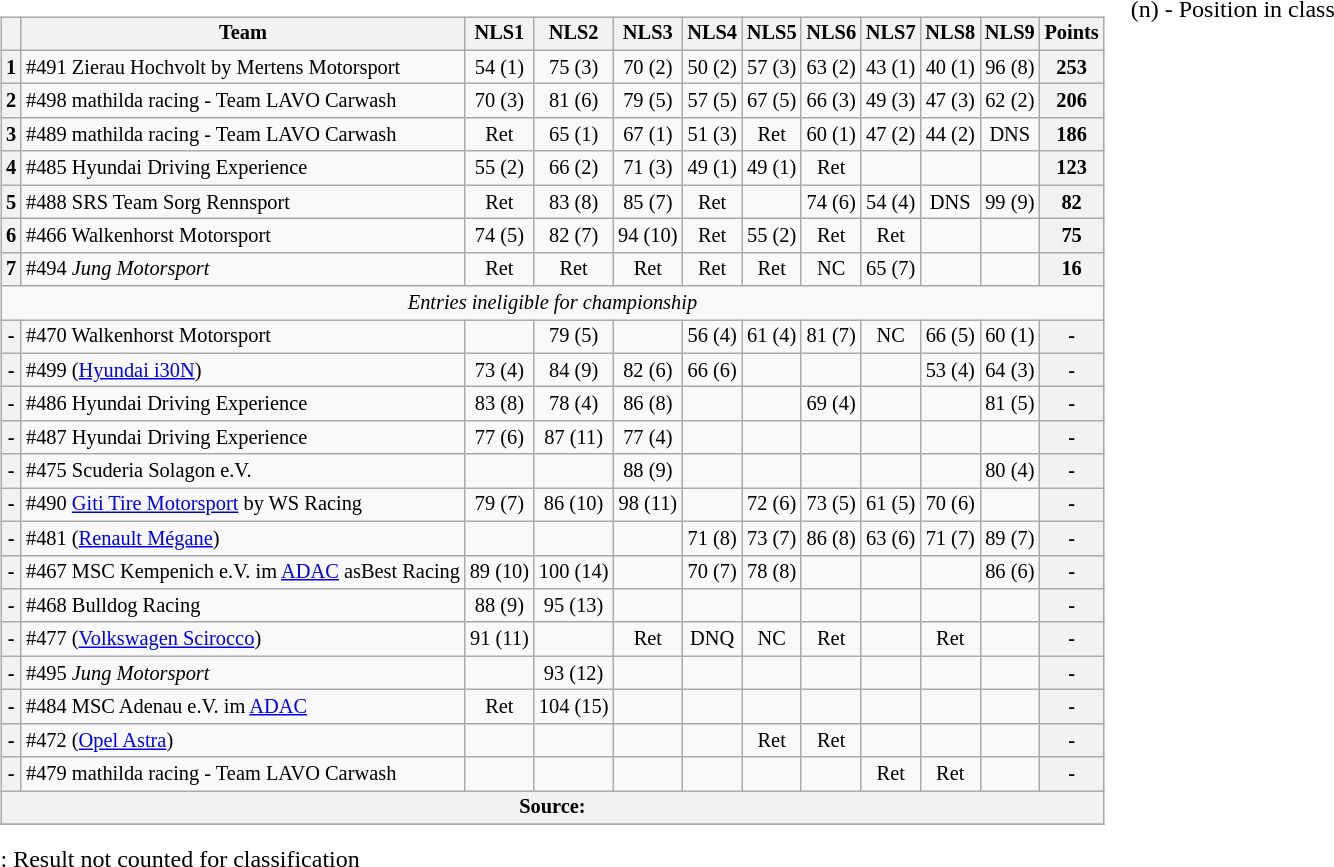<table>
<tr>
<td valign="top"><br><table class="wikitable" style="font-size:85%; text-align:center;">
<tr>
<th></th>
<th>Team</th>
<th>NLS1</th>
<th>NLS2</th>
<th>NLS3</th>
<th>NLS4</th>
<th>NLS5</th>
<th>NLS6</th>
<th>NLS7</th>
<th>NLS8</th>
<th>NLS9</th>
<th>Points</th>
</tr>
<tr>
<th>1</th>
<td align=left> #491 Zierau Hochvolt by Mertens Motorsport</td>
<td> 54 (1)</td>
<td> 75 (3)</td>
<td> 70 (2)</td>
<td> 50 (2)</td>
<td> 57 (3)</td>
<td> 63 (2)</td>
<td> 43 (1)</td>
<td> 40 (1)</td>
<td> 96 (8)</td>
<th>253</th>
</tr>
<tr>
<th>2</th>
<td align=left> #498 mathilda racing - Team LAVO Carwash</td>
<td> 70 (3)</td>
<td> 81 (6)</td>
<td> 79 (5)</td>
<td> 57 (5)</td>
<td> 67 (5)</td>
<td> 66 (3)</td>
<td> 49 (3)</td>
<td> 47 (3)</td>
<td> 62 (2)</td>
<th>206</th>
</tr>
<tr>
<th>3</th>
<td align=left> #489 mathilda racing - Team LAVO Carwash</td>
<td> Ret</td>
<td> 65 (1)</td>
<td> 67 (1)</td>
<td> 51 (3)</td>
<td> Ret</td>
<td> 60 (1)</td>
<td> 47 (2)</td>
<td> 44 (2)</td>
<td> DNS</td>
<th>186</th>
</tr>
<tr>
<th>4</th>
<td align=left> #485 Hyundai Driving Experience</td>
<td> 55 (2)</td>
<td> 66 (2)</td>
<td> 71 (3)</td>
<td> 49 (1)</td>
<td> 49 (1)</td>
<td> Ret</td>
<td></td>
<td></td>
<td></td>
<th>123</th>
</tr>
<tr>
<th>5</th>
<td align=left> #488 SRS Team Sorg Rennsport</td>
<td> Ret</td>
<td> 83 (8)</td>
<td> 85 (7)</td>
<td> Ret</td>
<td></td>
<td> 74 (6)</td>
<td> 54 (4)</td>
<td> DNS</td>
<td> 99 (9)</td>
<th>82</th>
</tr>
<tr>
<th>6</th>
<td align=left> #466 Walkenhorst Motorsport</td>
<td> 74 (5)</td>
<td> 82 (7)</td>
<td> 94 (10)</td>
<td> Ret</td>
<td> 55 (2)</td>
<td> Ret</td>
<td> Ret</td>
<td></td>
<td></td>
<th>75</th>
</tr>
<tr>
<th>7</th>
<td align=left> #494 <em>Jung Motorsport</em></td>
<td> Ret</td>
<td> Ret</td>
<td> Ret</td>
<td> Ret</td>
<td> Ret</td>
<td> NC</td>
<td> 65 (7)</td>
<td></td>
<td></td>
<th>16</th>
</tr>
<tr>
<td colspan=12><em>Entries ineligible for championship</em></td>
</tr>
<tr>
<th>-</th>
<td align=left> #470 Walkenhorst Motorsport</td>
<td></td>
<td> 79 (5)</td>
<td></td>
<td> 56 (4)</td>
<td> 61 (4)</td>
<td> 81 (7)</td>
<td> NC</td>
<td> 66 (5)</td>
<td> 60 (1)</td>
<th>-</th>
</tr>
<tr>
<th>-</th>
<td align=left> #499 (<a href='#'>Hyundai i30N</a>)</td>
<td> 73 (4)</td>
<td> 84 (9)</td>
<td> 82 (6)</td>
<td> 66 (6)</td>
<td></td>
<td></td>
<td></td>
<td> 53 (4)</td>
<td> 64 (3)</td>
<th>-</th>
</tr>
<tr>
<th>-</th>
<td align=left> #486 Hyundai Driving Experience</td>
<td> 83 (8)</td>
<td> 78 (4)</td>
<td> 86 (8)</td>
<td></td>
<td></td>
<td> 69 (4)</td>
<td></td>
<td></td>
<td> 81 (5)</td>
<th>-</th>
</tr>
<tr>
<th>-</th>
<td align=left> #487 Hyundai Driving Experience</td>
<td> 77 (6)</td>
<td> 87 (11)</td>
<td> 77 (4)</td>
<td></td>
<td></td>
<td></td>
<td></td>
<td></td>
<td></td>
<th>-</th>
</tr>
<tr>
<th>-</th>
<td align=left> #475 Scuderia Solagon e.V.</td>
<td></td>
<td></td>
<td> 88 (9)</td>
<td></td>
<td></td>
<td></td>
<td></td>
<td></td>
<td> 80 (4)</td>
<th>-</th>
</tr>
<tr>
<th>-</th>
<td align=left> #490 <a href='#'>Giti Tire Motorsport</a> by WS Racing</td>
<td> 79 (7)</td>
<td> 86 (10)</td>
<td> 98 (11)</td>
<td></td>
<td> 72 (6)</td>
<td> 73 (5)</td>
<td> 61 (5)</td>
<td> 70 (6)</td>
<td></td>
<th>-</th>
</tr>
<tr>
<th>-</th>
<td align=left> #481 (<a href='#'>Renault Mégane</a>)</td>
<td></td>
<td></td>
<td></td>
<td> 71 (8)</td>
<td> 73 (7)</td>
<td> 86 (8)</td>
<td> 63 (6)</td>
<td> 71 (7)</td>
<td> 89 (7)</td>
<th>-</th>
</tr>
<tr>
<th>-</th>
<td align=left> #467 MSC Kempenich e.V. im <a href='#'>ADAC</a> asBest Racing</td>
<td> 89 (10)</td>
<td> 100 (14)</td>
<td></td>
<td> 70 (7)</td>
<td> 78 (8)</td>
<td></td>
<td></td>
<td></td>
<td> 86 (6)</td>
<th>-</th>
</tr>
<tr>
<th>-</th>
<td align=left> #468 Bulldog Racing</td>
<td> 88 (9)</td>
<td> 95 (13)</td>
<td></td>
<td></td>
<td></td>
<td></td>
<td></td>
<td></td>
<td></td>
<th>-</th>
</tr>
<tr>
<th>-</th>
<td align=left> #477 (<a href='#'>Volkswagen Scirocco</a>)</td>
<td> 91 (11)</td>
<td></td>
<td> Ret</td>
<td> DNQ</td>
<td> NC</td>
<td> Ret</td>
<td></td>
<td> Ret</td>
<td></td>
<th>-</th>
</tr>
<tr>
<th>-</th>
<td align=left> #495 <em>Jung Motorsport</em></td>
<td></td>
<td> 93 (12)</td>
<td></td>
<td></td>
<td></td>
<td></td>
<td></td>
<td></td>
<td></td>
<th>-</th>
</tr>
<tr>
<th>-</th>
<td align=left> #484 MSC Adenau e.V. im <a href='#'>ADAC</a></td>
<td> Ret</td>
<td> 104 (15)</td>
<td></td>
<td></td>
<td></td>
<td></td>
<td></td>
<td></td>
<td></td>
<th>-</th>
</tr>
<tr>
<th>-</th>
<td align=left> #472 (<a href='#'>Opel Astra</a>)</td>
<td></td>
<td></td>
<td></td>
<td></td>
<td> Ret</td>
<td> Ret</td>
<td></td>
<td></td>
<td></td>
<th>-</th>
</tr>
<tr>
<th>-</th>
<td align=left> #479 mathilda racing - Team LAVO Carwash</td>
<td></td>
<td></td>
<td></td>
<td></td>
<td></td>
<td></td>
<td> Ret</td>
<td> Ret</td>
<td></td>
<th>-</th>
</tr>
<tr>
<th colspan="13">Source: </th>
</tr>
<tr>
</tr>
</table>
: Result not counted for classification</td>
<td valign="top"><br>
<span>(n) - Position in class</span></td>
</tr>
</table>
